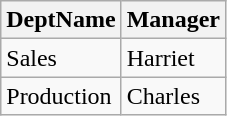<table class="wikitable">
<tr>
<th>DeptName</th>
<th>Manager</th>
</tr>
<tr>
<td>Sales</td>
<td>Harriet</td>
</tr>
<tr>
<td>Production</td>
<td>Charles</td>
</tr>
</table>
